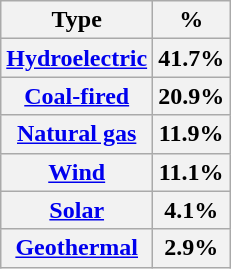<table class="wikitable plainrowheaders" border="1">
<tr>
<th scope="col">Type</th>
<th scope="col">%</th>
</tr>
<tr>
<th scope="row"><a href='#'>Hydroelectric</a></th>
<th>41.7%</th>
</tr>
<tr>
<th scope="row"><a href='#'>Coal-fired</a></th>
<th>20.9%</th>
</tr>
<tr>
<th scope="row"><a href='#'>Natural gas</a></th>
<th>11.9%</th>
</tr>
<tr>
<th scope="row"><a href='#'>Wind</a></th>
<th>11.1%</th>
</tr>
<tr>
<th scope="row"><a href='#'>Solar</a></th>
<th>4.1%</th>
</tr>
<tr>
<th scope="row"><a href='#'>Geothermal</a></th>
<th>2.9%</th>
</tr>
</table>
